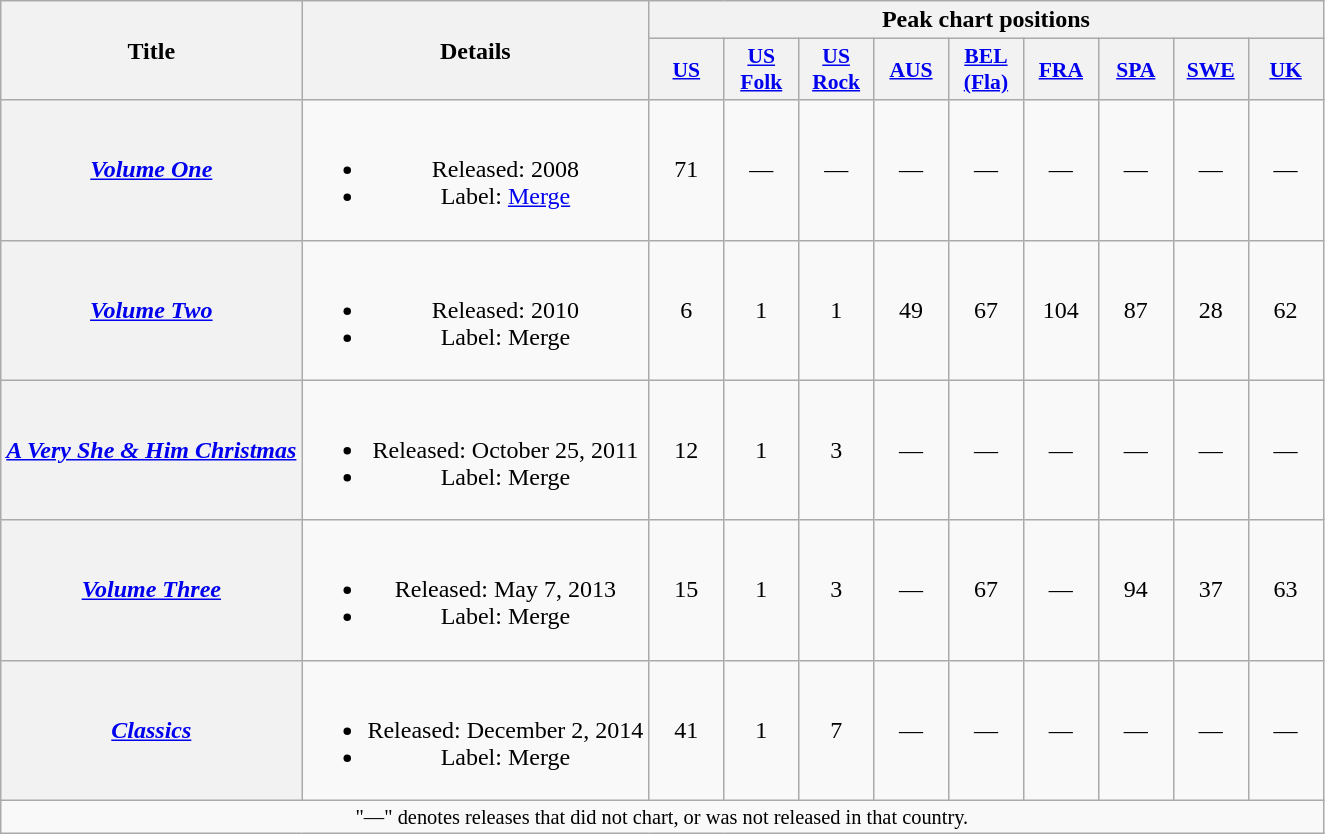<table class="wikitable plainrowheaders" style="text-align:center;">
<tr>
<th rowspan="2">Title</th>
<th rowspan="2">Details</th>
<th colspan="9">Peak chart positions</th>
</tr>
<tr>
<th style="width:3em; font-size:90%;"><a href='#'>US</a><br></th>
<th style="width:3em; font-size:90%;"><a href='#'>US<br>Folk</a><br></th>
<th style="width:3em; font-size:90%;"><a href='#'>US<br>Rock</a><br></th>
<th style="width:3em; font-size:90%;"><a href='#'>AUS</a><br></th>
<th style="width:3em; font-size:90%;"><a href='#'>BEL<br> (Fla)</a><br></th>
<th style="width:3em; font-size:90%;"><a href='#'>FRA</a><br></th>
<th style="width:3em; font-size:90%;"><a href='#'>SPA</a><br></th>
<th style="width:3em; font-size:90%;"><a href='#'>SWE</a><br></th>
<th style="width:3em; font-size:90%;"><a href='#'>UK</a><br></th>
</tr>
<tr>
<th scope="row"><em><a href='#'>Volume One</a></em></th>
<td><br><ul><li>Released: 2008</li><li>Label: <a href='#'>Merge</a></li></ul></td>
<td>71</td>
<td>—</td>
<td>—</td>
<td>—</td>
<td>—</td>
<td>—</td>
<td>—</td>
<td>—</td>
<td>—</td>
</tr>
<tr>
<th scope="row"><em><a href='#'>Volume Two</a></em></th>
<td><br><ul><li>Released: 2010</li><li>Label: Merge</li></ul></td>
<td>6</td>
<td>1</td>
<td>1</td>
<td>49</td>
<td>67</td>
<td>104</td>
<td>87</td>
<td>28</td>
<td>62</td>
</tr>
<tr>
<th scope="row"><em><a href='#'>A Very She & Him Christmas</a></em></th>
<td><br><ul><li>Released: October 25, 2011</li><li>Label: Merge</li></ul></td>
<td>12</td>
<td>1</td>
<td>3</td>
<td>—</td>
<td>—</td>
<td>—</td>
<td>—</td>
<td>—</td>
<td>—</td>
</tr>
<tr>
<th scope="row"><em><a href='#'>Volume Three</a></em></th>
<td><br><ul><li>Released: May 7, 2013</li><li>Label: Merge</li></ul></td>
<td>15</td>
<td>1</td>
<td>3</td>
<td>—</td>
<td>67</td>
<td>—</td>
<td>94</td>
<td>37</td>
<td>63</td>
</tr>
<tr>
<th scope="row"><em><a href='#'>Classics</a></em></th>
<td><br><ul><li>Released: December 2, 2014</li><li>Label: Merge</li></ul></td>
<td>41</td>
<td>1</td>
<td>7</td>
<td>—</td>
<td>—</td>
<td>—</td>
<td>—</td>
<td>—</td>
<td>—</td>
</tr>
<tr>
<td colspan="11" style="font-size:85%">"—" denotes releases that did not chart, or was not released in that country.</td>
</tr>
</table>
